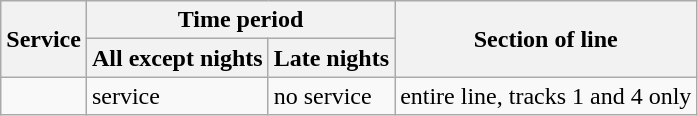<table class="wikitable">
<tr>
<th rowspan=2>Service</th>
<th colspan=2>Time period</th>
<th rowspan=2>Section of line</th>
</tr>
<tr>
<th>All except nights</th>
<th>Late nights</th>
</tr>
<tr>
<td></td>
<td>service</td>
<td>no service</td>
<td>entire line, tracks 1 and 4 only</td>
</tr>
</table>
